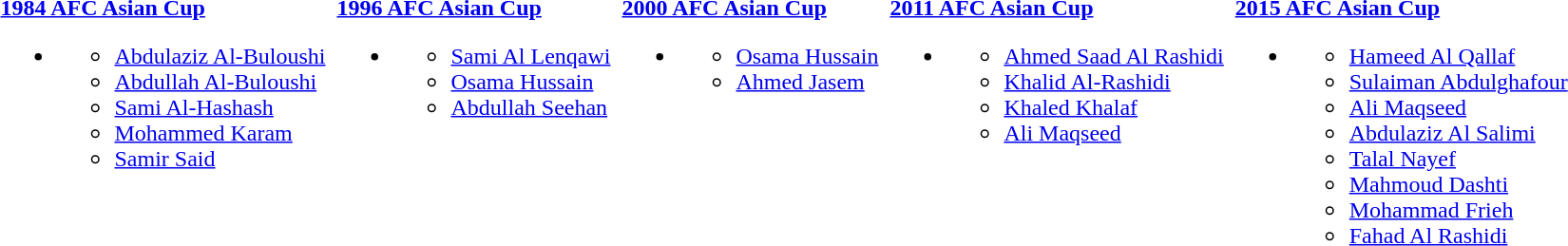<table>
<tr style="vertical-align: top;">
<td><br><strong><a href='#'>1984 AFC Asian Cup</a></strong> <ul><li><ul><li><a href='#'>Abdulaziz Al-Buloushi</a></li><li><a href='#'>Abdullah Al-Buloushi</a></li><li><a href='#'>Sami Al-Hashash</a></li><li><a href='#'>Mohammed Karam</a></li><li><a href='#'>Samir Said</a></li></ul></li></ul></td>
<td></td>
<td><br><strong><a href='#'>1996 AFC Asian Cup</a></strong> <ul><li><ul><li><a href='#'>Sami Al Lenqawi</a></li><li><a href='#'>Osama Hussain</a></li><li><a href='#'>Abdullah Seehan</a></li></ul></li></ul></td>
<td></td>
<td><br><strong><a href='#'>2000 AFC Asian Cup</a></strong> <ul><li><ul><li><a href='#'>Osama Hussain</a></li><li><a href='#'>Ahmed Jasem</a></li></ul></li></ul></td>
<td></td>
<td><br><strong><a href='#'>2011 AFC Asian Cup</a></strong> <ul><li><ul><li><a href='#'>Ahmed Saad Al Rashidi</a></li><li><a href='#'>Khalid Al-Rashidi</a></li><li><a href='#'>Khaled Khalaf</a></li><li><a href='#'>Ali Maqseed</a></li></ul></li></ul></td>
<td></td>
<td><br><strong><a href='#'>2015 AFC Asian Cup</a></strong> <ul><li><ul><li><a href='#'>Hameed Al Qallaf</a></li><li><a href='#'>Sulaiman Abdulghafour</a></li><li><a href='#'>Ali Maqseed</a></li><li><a href='#'>Abdulaziz Al Salimi</a></li><li><a href='#'>Talal Nayef</a></li><li><a href='#'>Mahmoud Dashti</a></li><li><a href='#'>Mohammad Frieh</a></li><li><a href='#'>Fahad Al Rashidi</a></li></ul></li></ul></td>
</tr>
</table>
